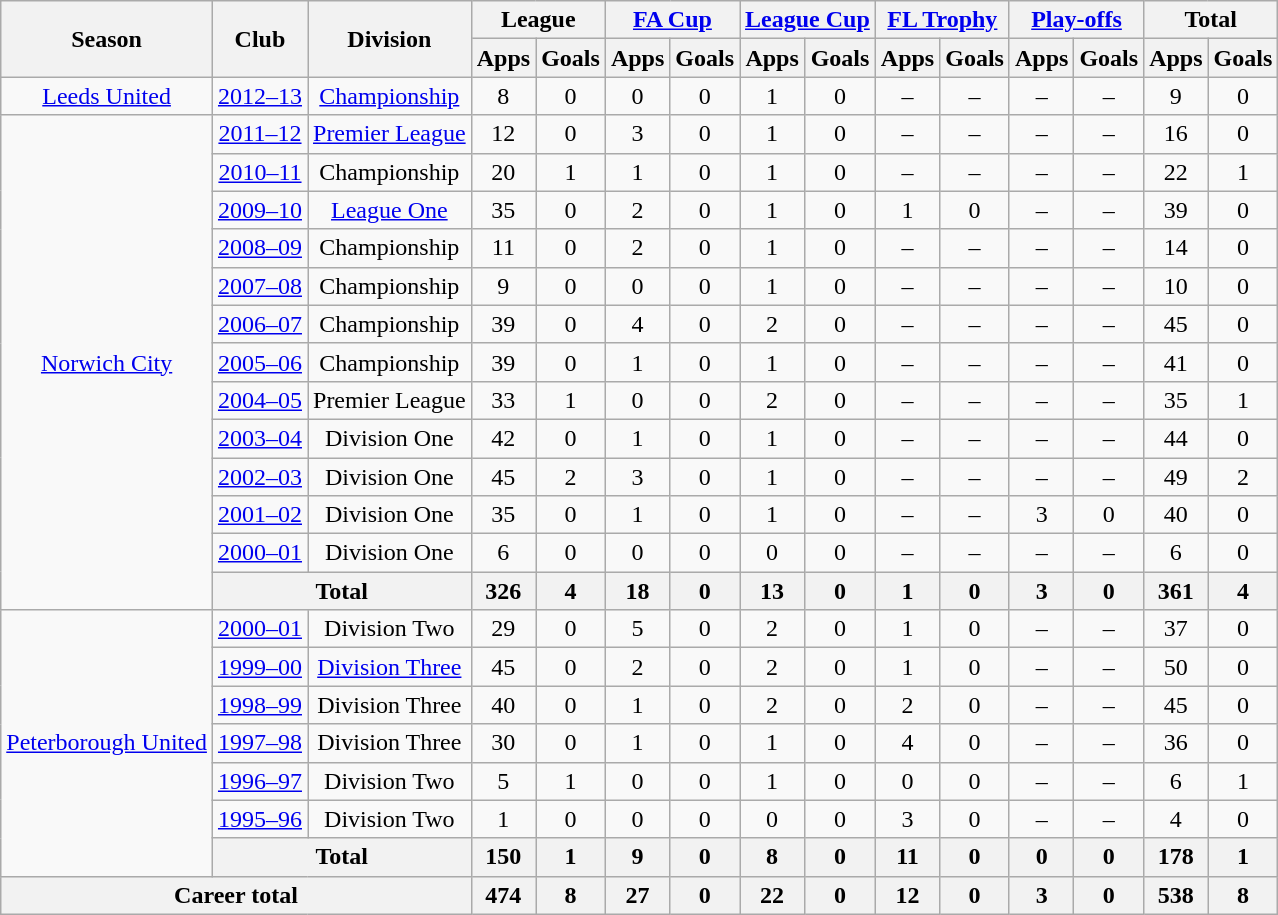<table class="wikitable" style="text-align:center">
<tr>
<th rowspan="2">Season</th>
<th rowspan="2">Club</th>
<th rowspan="2">Division</th>
<th colspan="2">League</th>
<th colspan="2"><a href='#'>FA Cup</a></th>
<th colspan="2"><a href='#'>League Cup</a></th>
<th colspan="2"><a href='#'>FL Trophy</a></th>
<th colspan="2"><a href='#'>Play-offs</a></th>
<th colspan="2">Total</th>
</tr>
<tr>
<th>Apps</th>
<th>Goals</th>
<th>Apps</th>
<th>Goals</th>
<th>Apps</th>
<th>Goals</th>
<th>Apps</th>
<th>Goals</th>
<th>Apps</th>
<th>Goals</th>
<th>Apps</th>
<th>Goals</th>
</tr>
<tr>
<td><a href='#'>Leeds United</a></td>
<td><a href='#'>2012–13</a></td>
<td><a href='#'>Championship</a></td>
<td>8</td>
<td>0</td>
<td>0</td>
<td>0</td>
<td>1</td>
<td>0</td>
<td>–</td>
<td>–</td>
<td>–</td>
<td>–</td>
<td>9</td>
<td>0</td>
</tr>
<tr>
<td rowspan="13"><a href='#'>Norwich City</a></td>
<td><a href='#'>2011–12</a></td>
<td><a href='#'>Premier League</a></td>
<td>12</td>
<td>0</td>
<td>3</td>
<td>0</td>
<td>1</td>
<td>0</td>
<td>–</td>
<td>–</td>
<td>–</td>
<td>–</td>
<td>16</td>
<td>0</td>
</tr>
<tr>
<td><a href='#'>2010–11</a></td>
<td>Championship</td>
<td>20</td>
<td>1</td>
<td>1</td>
<td>0</td>
<td>1</td>
<td>0</td>
<td>–</td>
<td>–</td>
<td>–</td>
<td>–</td>
<td>22</td>
<td>1</td>
</tr>
<tr>
<td><a href='#'>2009–10</a></td>
<td><a href='#'>League One</a></td>
<td>35</td>
<td>0</td>
<td>2</td>
<td>0</td>
<td>1</td>
<td>0</td>
<td>1</td>
<td>0</td>
<td>–</td>
<td>–</td>
<td>39</td>
<td>0</td>
</tr>
<tr>
<td><a href='#'>2008–09</a></td>
<td>Championship</td>
<td>11</td>
<td>0</td>
<td>2</td>
<td>0</td>
<td>1</td>
<td>0</td>
<td>–</td>
<td>–</td>
<td>–</td>
<td>–</td>
<td>14</td>
<td>0</td>
</tr>
<tr>
<td><a href='#'>2007–08</a></td>
<td>Championship</td>
<td>9</td>
<td>0</td>
<td>0</td>
<td>0</td>
<td>1</td>
<td>0</td>
<td>–</td>
<td>–</td>
<td>–</td>
<td>–</td>
<td>10</td>
<td>0</td>
</tr>
<tr>
<td><a href='#'>2006–07</a></td>
<td>Championship</td>
<td>39</td>
<td>0</td>
<td>4</td>
<td>0</td>
<td>2</td>
<td>0</td>
<td>–</td>
<td>–</td>
<td>–</td>
<td>–</td>
<td>45</td>
<td>0</td>
</tr>
<tr>
<td><a href='#'>2005–06</a></td>
<td>Championship</td>
<td>39</td>
<td>0</td>
<td>1</td>
<td>0</td>
<td>1</td>
<td>0</td>
<td>–</td>
<td>–</td>
<td>–</td>
<td>–</td>
<td>41</td>
<td>0</td>
</tr>
<tr>
<td><a href='#'>2004–05</a></td>
<td>Premier League</td>
<td>33</td>
<td>1</td>
<td>0</td>
<td>0</td>
<td>2</td>
<td>0</td>
<td>–</td>
<td>–</td>
<td>–</td>
<td>–</td>
<td>35</td>
<td>1</td>
</tr>
<tr>
<td><a href='#'>2003–04</a></td>
<td>Division One</td>
<td>42</td>
<td>0</td>
<td>1</td>
<td>0</td>
<td>1</td>
<td>0</td>
<td>–</td>
<td>–</td>
<td>–</td>
<td>–</td>
<td>44</td>
<td>0</td>
</tr>
<tr>
<td><a href='#'>2002–03</a></td>
<td>Division One</td>
<td>45</td>
<td>2</td>
<td>3</td>
<td>0</td>
<td>1</td>
<td>0</td>
<td>–</td>
<td>–</td>
<td>–</td>
<td>–</td>
<td>49</td>
<td>2</td>
</tr>
<tr>
<td><a href='#'>2001–02</a></td>
<td>Division One</td>
<td>35</td>
<td>0</td>
<td>1</td>
<td>0</td>
<td>1</td>
<td>0</td>
<td>–</td>
<td>–</td>
<td>3</td>
<td>0</td>
<td>40</td>
<td>0</td>
</tr>
<tr>
<td><a href='#'>2000–01</a></td>
<td>Division One</td>
<td>6</td>
<td>0</td>
<td>0</td>
<td>0</td>
<td>0</td>
<td>0</td>
<td>–</td>
<td>–</td>
<td>–</td>
<td>–</td>
<td>6</td>
<td>0</td>
</tr>
<tr>
<th colspan="2">Total</th>
<th>326</th>
<th>4</th>
<th>18</th>
<th>0</th>
<th>13</th>
<th>0</th>
<th>1</th>
<th>0</th>
<th>3</th>
<th>0</th>
<th>361</th>
<th>4</th>
</tr>
<tr>
<td rowspan="7"><a href='#'>Peterborough United</a></td>
<td><a href='#'>2000–01</a></td>
<td>Division Two</td>
<td>29</td>
<td>0</td>
<td>5</td>
<td>0</td>
<td>2</td>
<td>0</td>
<td>1</td>
<td>0</td>
<td>–</td>
<td>–</td>
<td>37</td>
<td>0</td>
</tr>
<tr>
<td><a href='#'>1999–00</a></td>
<td><a href='#'>Division Three</a></td>
<td>45</td>
<td>0</td>
<td>2</td>
<td>0</td>
<td>2</td>
<td>0</td>
<td>1</td>
<td>0</td>
<td>–</td>
<td>–</td>
<td>50</td>
<td>0</td>
</tr>
<tr>
<td><a href='#'>1998–99</a></td>
<td>Division Three</td>
<td>40</td>
<td>0</td>
<td>1</td>
<td>0</td>
<td>2</td>
<td>0</td>
<td>2</td>
<td>0</td>
<td>–</td>
<td>–</td>
<td>45</td>
<td>0</td>
</tr>
<tr>
<td><a href='#'>1997–98</a></td>
<td>Division Three</td>
<td>30</td>
<td>0</td>
<td>1</td>
<td>0</td>
<td>1</td>
<td>0</td>
<td>4</td>
<td>0</td>
<td>–</td>
<td>–</td>
<td>36</td>
<td>0</td>
</tr>
<tr>
<td><a href='#'>1996–97</a></td>
<td>Division Two</td>
<td>5</td>
<td>1</td>
<td>0</td>
<td>0</td>
<td>1</td>
<td>0</td>
<td>0</td>
<td>0</td>
<td>–</td>
<td>–</td>
<td>6</td>
<td>1</td>
</tr>
<tr>
<td><a href='#'>1995–96</a></td>
<td>Division Two</td>
<td>1</td>
<td>0</td>
<td>0</td>
<td>0</td>
<td>0</td>
<td>0</td>
<td>3</td>
<td>0</td>
<td>–</td>
<td>–</td>
<td>4</td>
<td>0</td>
</tr>
<tr>
<th colspan="2">Total</th>
<th>150</th>
<th>1</th>
<th>9</th>
<th>0</th>
<th>8</th>
<th>0</th>
<th>11</th>
<th>0</th>
<th>0</th>
<th>0</th>
<th>178</th>
<th>1</th>
</tr>
<tr>
<th colspan="3">Career total</th>
<th>474</th>
<th>8</th>
<th>27</th>
<th>0</th>
<th>22</th>
<th>0</th>
<th>12</th>
<th>0</th>
<th>3</th>
<th>0</th>
<th>538</th>
<th>8</th>
</tr>
</table>
